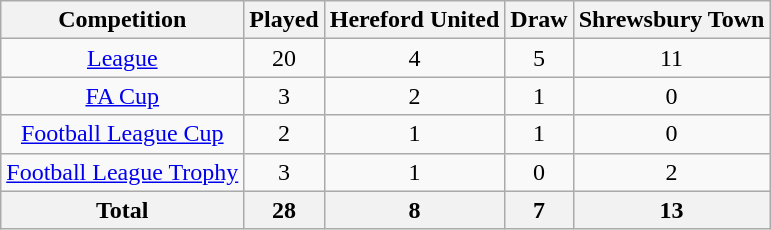<table class="wikitable sortable" style="text-align:center">
<tr>
<th>Competition</th>
<th>Played</th>
<th>Hereford United</th>
<th>Draw</th>
<th>Shrewsbury Town</th>
</tr>
<tr>
<td><a href='#'>League</a></td>
<td>20</td>
<td>4</td>
<td>5</td>
<td>11</td>
</tr>
<tr>
<td><a href='#'>FA Cup</a></td>
<td>3</td>
<td>2</td>
<td>1</td>
<td>0</td>
</tr>
<tr>
<td><a href='#'>Football League Cup</a></td>
<td>2</td>
<td>1</td>
<td>1</td>
<td>0</td>
</tr>
<tr>
<td><a href='#'>Football League Trophy</a></td>
<td>3</td>
<td>1</td>
<td>0</td>
<td>2</td>
</tr>
<tr>
<th>Total</th>
<th>28</th>
<th>8</th>
<th>7</th>
<th>13</th>
</tr>
</table>
